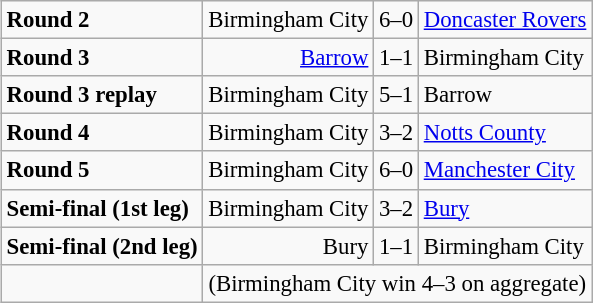<table width=100%>
<tr>
<td width=50% valign=top><br><table class="wikitable" style="font-size: 95%;">
<tr>
<td><strong>Round 2</strong></td>
<td align=right>Birmingham City</td>
<td>6–0</td>
<td><a href='#'>Doncaster Rovers</a></td>
</tr>
<tr>
<td><strong>Round 3</strong></td>
<td align=right><a href='#'>Barrow</a></td>
<td>1–1</td>
<td>Birmingham City</td>
</tr>
<tr>
<td><strong>Round 3 replay</strong></td>
<td align=right>Birmingham City</td>
<td>5–1</td>
<td>Barrow</td>
</tr>
<tr>
<td><strong>Round 4</strong></td>
<td align=right>Birmingham City</td>
<td>3–2</td>
<td><a href='#'>Notts County</a></td>
</tr>
<tr>
<td><strong>Round 5</strong></td>
<td align=right>Birmingham City</td>
<td>6–0</td>
<td><a href='#'>Manchester City</a></td>
</tr>
<tr>
<td><strong>Semi-final (1st leg)</strong></td>
<td align=right>Birmingham City</td>
<td>3–2</td>
<td><a href='#'>Bury</a></td>
</tr>
<tr>
<td><strong>Semi-final (2nd leg)</strong></td>
<td align=right>Bury</td>
<td>1–1</td>
<td>Birmingham City</td>
</tr>
<tr>
<td> </td>
<td colspan=4 align=center>(Birmingham City win 4–3 on aggregate)</td>
</tr>
</table>
</td>
</tr>
</table>
